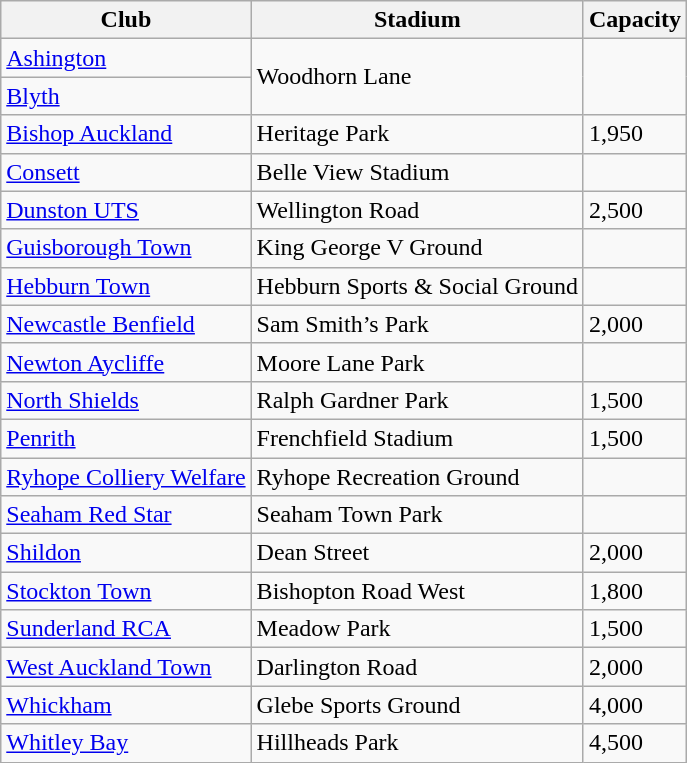<table class="wikitable sortable">
<tr>
<th>Club</th>
<th>Stadium</th>
<th>Capacity</th>
</tr>
<tr>
<td><a href='#'>Ashington</a></td>
<td rowspan=2>Woodhorn Lane</td>
<td rowspan=2></td>
</tr>
<tr>
<td><a href='#'>Blyth</a></td>
</tr>
<tr>
<td><a href='#'>Bishop Auckland</a></td>
<td>Heritage Park</td>
<td>1,950</td>
</tr>
<tr>
<td><a href='#'>Consett</a></td>
<td>Belle View Stadium</td>
<td></td>
</tr>
<tr>
<td><a href='#'>Dunston UTS</a></td>
<td>Wellington Road</td>
<td>2,500</td>
</tr>
<tr>
<td><a href='#'>Guisborough Town</a></td>
<td>King George V Ground</td>
<td></td>
</tr>
<tr>
<td><a href='#'>Hebburn Town</a></td>
<td>Hebburn Sports & Social Ground</td>
<td></td>
</tr>
<tr>
<td><a href='#'>Newcastle Benfield</a></td>
<td>Sam Smith’s Park</td>
<td>2,000</td>
</tr>
<tr>
<td><a href='#'>Newton Aycliffe</a></td>
<td>Moore Lane Park</td>
<td></td>
</tr>
<tr>
<td><a href='#'>North Shields</a></td>
<td>Ralph Gardner Park</td>
<td>1,500</td>
</tr>
<tr>
<td><a href='#'>Penrith</a></td>
<td>Frenchfield Stadium</td>
<td>1,500</td>
</tr>
<tr>
<td><a href='#'>Ryhope Colliery Welfare</a></td>
<td>Ryhope Recreation Ground</td>
<td></td>
</tr>
<tr>
<td><a href='#'>Seaham Red Star</a></td>
<td>Seaham Town Park</td>
<td></td>
</tr>
<tr>
<td><a href='#'>Shildon</a></td>
<td>Dean Street</td>
<td>2,000</td>
</tr>
<tr>
<td><a href='#'>Stockton Town</a></td>
<td>Bishopton Road West</td>
<td>1,800</td>
</tr>
<tr>
<td><a href='#'>Sunderland RCA</a></td>
<td>Meadow Park</td>
<td>1,500</td>
</tr>
<tr>
<td><a href='#'>West Auckland Town</a></td>
<td>Darlington Road</td>
<td>2,000</td>
</tr>
<tr>
<td><a href='#'>Whickham</a></td>
<td>Glebe Sports Ground</td>
<td>4,000</td>
</tr>
<tr>
<td><a href='#'>Whitley Bay</a></td>
<td>Hillheads Park</td>
<td>4,500</td>
</tr>
</table>
